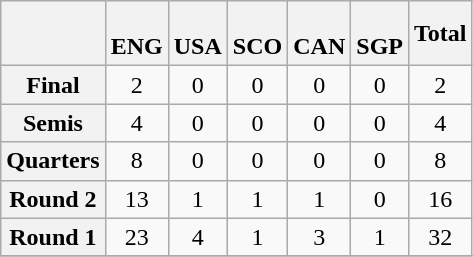<table class="wikitable">
<tr>
<th></th>
<th> <br>ENG</th>
<th> <br>USA</th>
<th> <br>SCO</th>
<th> <br>CAN</th>
<th> <br>SGP</th>
<th>Total</th>
</tr>
<tr align="center">
<th>Final</th>
<td>2</td>
<td>0</td>
<td>0</td>
<td>0</td>
<td>0</td>
<td>2</td>
</tr>
<tr align="center">
<th>Semis</th>
<td>4</td>
<td>0</td>
<td>0</td>
<td>0</td>
<td>0</td>
<td>4</td>
</tr>
<tr align="center">
<th>Quarters</th>
<td>8</td>
<td>0</td>
<td>0</td>
<td>0</td>
<td>0</td>
<td>8</td>
</tr>
<tr align="center">
<th>Round 2</th>
<td>13</td>
<td>1</td>
<td>1</td>
<td>1</td>
<td>0</td>
<td>16</td>
</tr>
<tr align="center">
<th>Round 1</th>
<td>23</td>
<td>4</td>
<td>1</td>
<td>3</td>
<td>1</td>
<td>32</td>
</tr>
<tr align="center">
</tr>
</table>
